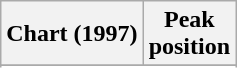<table class="wikitable sortable">
<tr>
<th align="left">Chart (1997)</th>
<th align="center">Peak<br>position</th>
</tr>
<tr>
</tr>
<tr>
</tr>
<tr>
</tr>
</table>
